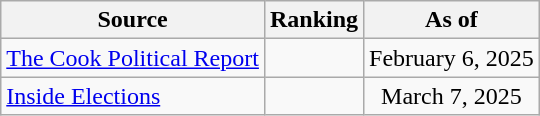<table class="wikitable" style="text-align:center">
<tr>
<th>Source</th>
<th>Ranking</th>
<th>As of</th>
</tr>
<tr>
<td align=left><a href='#'>The Cook Political Report</a></td>
<td></td>
<td>February 6, 2025</td>
</tr>
<tr>
<td align=left><a href='#'>Inside Elections</a></td>
<td></td>
<td>March 7, 2025</td>
</tr>
</table>
